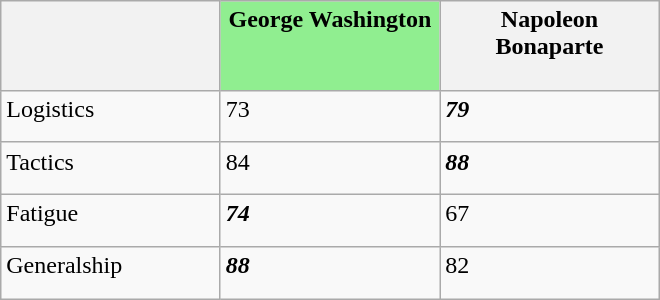<table class="wikitable" style="text-align:left; width:440px; height:200px">
<tr valign="top">
<th style="width:120px;"></th>
<th style="width:120px; background:lightgreen;">George Washington</th>
<th style="width:120px;">Napoleon Bonaparte</th>
</tr>
<tr valign="top">
<td>Logistics</td>
<td>73</td>
<td><strong><em>79</em></strong></td>
</tr>
<tr valign="top">
<td>Tactics</td>
<td>84</td>
<td><strong><em>88</em></strong></td>
</tr>
<tr valign="top">
<td>Fatigue</td>
<td><strong><em>74</em></strong></td>
<td>67</td>
</tr>
<tr valign="top">
<td>Generalship</td>
<td><strong><em>88</em></strong></td>
<td>82</td>
</tr>
</table>
